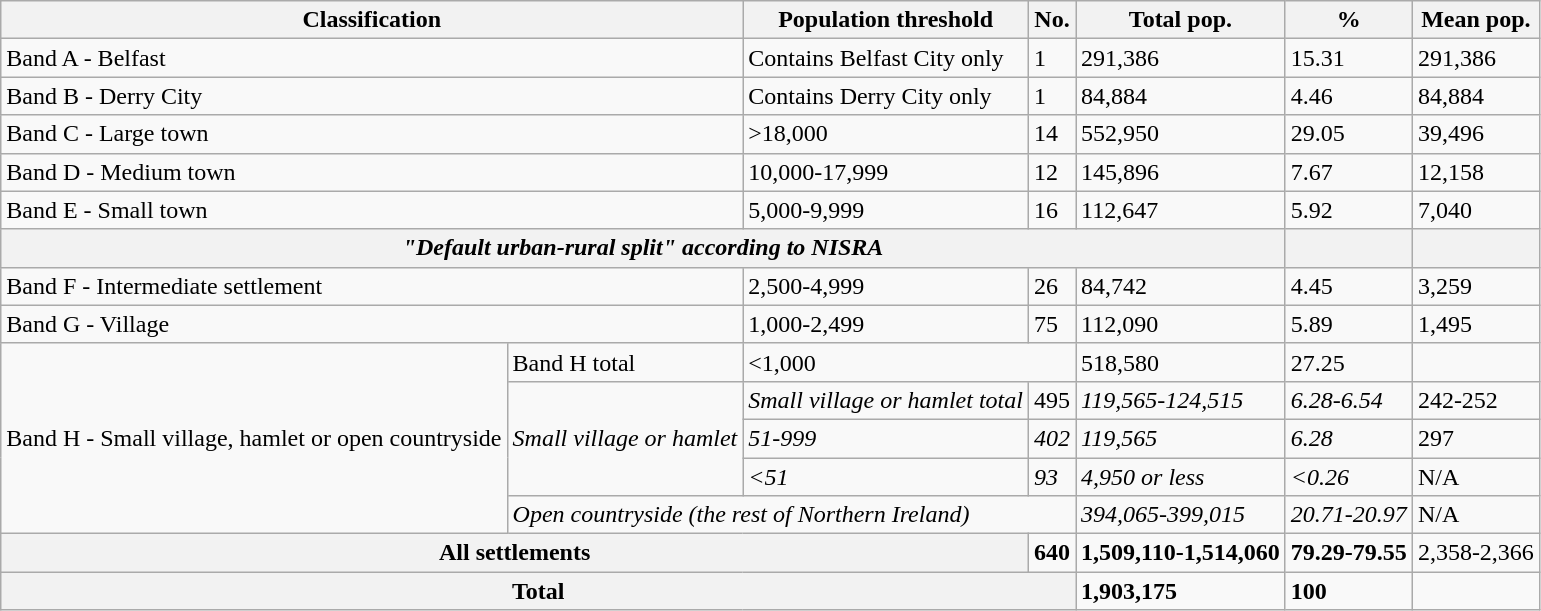<table class="wikitable">
<tr>
<th colspan="2">Classification</th>
<th>Population threshold</th>
<th>No.</th>
<th>Total pop.</th>
<th>%</th>
<th>Mean pop.</th>
</tr>
<tr>
<td colspan="2">Band A - Belfast</td>
<td>Contains Belfast City only</td>
<td>1</td>
<td>291,386</td>
<td>15.31</td>
<td>291,386</td>
</tr>
<tr>
<td colspan="2">Band B - Derry City</td>
<td>Contains Derry City only</td>
<td>1</td>
<td>84,884</td>
<td>4.46</td>
<td>84,884</td>
</tr>
<tr>
<td colspan="2">Band C - Large town</td>
<td>>18,000</td>
<td>14</td>
<td>552,950</td>
<td>29.05</td>
<td>39,496</td>
</tr>
<tr>
<td colspan="2">Band D - Medium town</td>
<td>10,000-17,999</td>
<td>12</td>
<td>145,896</td>
<td>7.67</td>
<td>12,158</td>
</tr>
<tr>
<td colspan="2">Band E - Small town</td>
<td>5,000-9,999</td>
<td>16</td>
<td>112,647</td>
<td>5.92</td>
<td>7,040</td>
</tr>
<tr>
<th colspan="5"><em>"Default urban-rural split" according to NISRA</em></th>
<th></th>
<th></th>
</tr>
<tr>
<td colspan="2">Band F - Intermediate settlement</td>
<td>2,500-4,999</td>
<td>26</td>
<td>84,742</td>
<td>4.45</td>
<td>3,259</td>
</tr>
<tr>
<td colspan="2">Band G - Village</td>
<td>1,000-2,499</td>
<td>75</td>
<td>112,090</td>
<td>5.89</td>
<td>1,495</td>
</tr>
<tr>
<td rowspan="5">Band H - Small village, hamlet or open countryside</td>
<td>Band H total</td>
<td colspan="2"><1,000</td>
<td>518,580</td>
<td>27.25</td>
<td></td>
</tr>
<tr>
<td rowspan="3"><em>Small village or hamlet</em></td>
<td><em>Small village or hamlet total</em></td>
<td>495</td>
<td><em>119,565-124,515</em></td>
<td><em>6.28-6.54</em></td>
<td>242-252</td>
</tr>
<tr>
<td><em>51-999</em></td>
<td><em>402</em></td>
<td><em>119,565</em></td>
<td><em>6.28</em></td>
<td>297</td>
</tr>
<tr>
<td><em><51</em></td>
<td><em>93</em></td>
<td><em>4,950 or less</em></td>
<td><em><0.26</em></td>
<td>N/A</td>
</tr>
<tr>
<td colspan="3"><em>Open countryside (the rest of Northern Ireland)</em></td>
<td><em>394,065-399,015</em></td>
<td><em>20.71-20.97</em></td>
<td>N/A</td>
</tr>
<tr>
<th colspan="3">All settlements</th>
<td><strong>640</strong></td>
<td><strong>1,509,110-1,514,060</strong></td>
<td><strong>79.29-79.55</strong></td>
<td>2,358-2,366</td>
</tr>
<tr>
<th colspan="4"><strong>Total</strong></th>
<td><strong>1,903,175</strong></td>
<td><strong>100</strong></td>
<td></td>
</tr>
</table>
